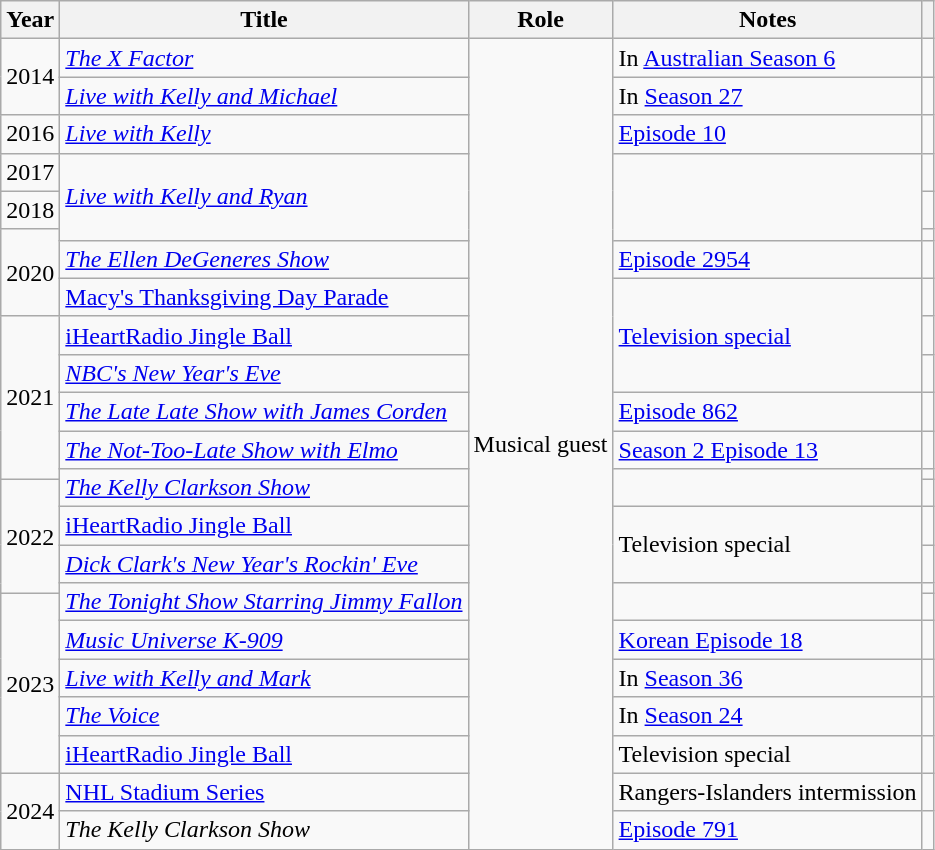<table class="wikitable">
<tr>
<th>Year</th>
<th>Title</th>
<th>Role</th>
<th>Notes</th>
<th></th>
</tr>
<tr>
<td rowspan="2">2014</td>
<td><em><a href='#'>The X Factor</a></em></td>
<td rowspan="24">Musical guest</td>
<td>In <a href='#'>Australian Season 6</a></td>
<td></td>
</tr>
<tr>
<td><em><a href='#'>Live with Kelly and Michael</a></em></td>
<td>In <a href='#'>Season 27</a></td>
<td></td>
</tr>
<tr>
<td>2016</td>
<td><em><a href='#'>Live with Kelly</a></em></td>
<td><a href='#'>Episode 10</a></td>
<td></td>
</tr>
<tr>
<td>2017</td>
<td rowspan="3"><em><a href='#'>Live with Kelly and Ryan</a></em></td>
<td rowspan="3"></td>
<td></td>
</tr>
<tr>
<td>2018</td>
<td></td>
</tr>
<tr>
<td rowspan="3">2020</td>
<td></td>
</tr>
<tr>
<td><em><a href='#'>The Ellen DeGeneres Show</a></em></td>
<td><a href='#'>Episode 2954</a></td>
<td></td>
</tr>
<tr>
<td><a href='#'>Macy's Thanksgiving Day Parade</a></td>
<td rowspan="3"><a href='#'>Television special</a></td>
<td></td>
</tr>
<tr>
<td rowspan="5">2021</td>
<td><a href='#'>iHeartRadio Jingle Ball</a></td>
<td></td>
</tr>
<tr>
<td><em><a href='#'>NBC's New Year's Eve</a></em></td>
<td></td>
</tr>
<tr>
<td><em><a href='#'>The Late Late Show with James Corden</a></em></td>
<td><a href='#'>Episode 862</a></td>
<td></td>
</tr>
<tr>
<td><em><a href='#'>The Not-Too-Late Show with Elmo</a></em></td>
<td><a href='#'>Season 2 Episode 13</a></td>
<td></td>
</tr>
<tr>
<td rowspan="2"><em><a href='#'>The Kelly Clarkson Show</a></em></td>
<td rowspan="2"></td>
<td></td>
</tr>
<tr>
<td rowspan="4">2022</td>
<td></td>
</tr>
<tr>
<td><a href='#'>iHeartRadio Jingle Ball</a></td>
<td rowspan="2">Television special</td>
<td></td>
</tr>
<tr>
<td><em><a href='#'>Dick Clark's New Year's Rockin' Eve</a></em></td>
<td></td>
</tr>
<tr>
<td rowspan="2"><em><a href='#'>The Tonight Show Starring Jimmy Fallon</a></em></td>
<td rowspan="2"></td>
<td></td>
</tr>
<tr>
<td rowspan="5">2023</td>
<td></td>
</tr>
<tr>
<td><em><a href='#'>Music Universe K-909</a></em></td>
<td><a href='#'>Korean Episode 18</a></td>
<td></td>
</tr>
<tr>
<td><em><a href='#'>Live with Kelly and Mark</a></em></td>
<td>In <a href='#'>Season 36</a></td>
<td></td>
</tr>
<tr>
<td><em><a href='#'>The Voice</a></em></td>
<td>In <a href='#'>Season 24</a></td>
<td></td>
</tr>
<tr>
<td><a href='#'>iHeartRadio Jingle Ball</a></td>
<td>Television special</td>
<td></td>
</tr>
<tr>
<td rowspan="2">2024</td>
<td><a href='#'>NHL Stadium Series</a></td>
<td>Rangers-Islanders intermission</td>
<td></td>
</tr>
<tr>
<td><em>The Kelly Clarkson Show</em></td>
<td><a href='#'>Episode 791</a></td>
<td></td>
</tr>
</table>
